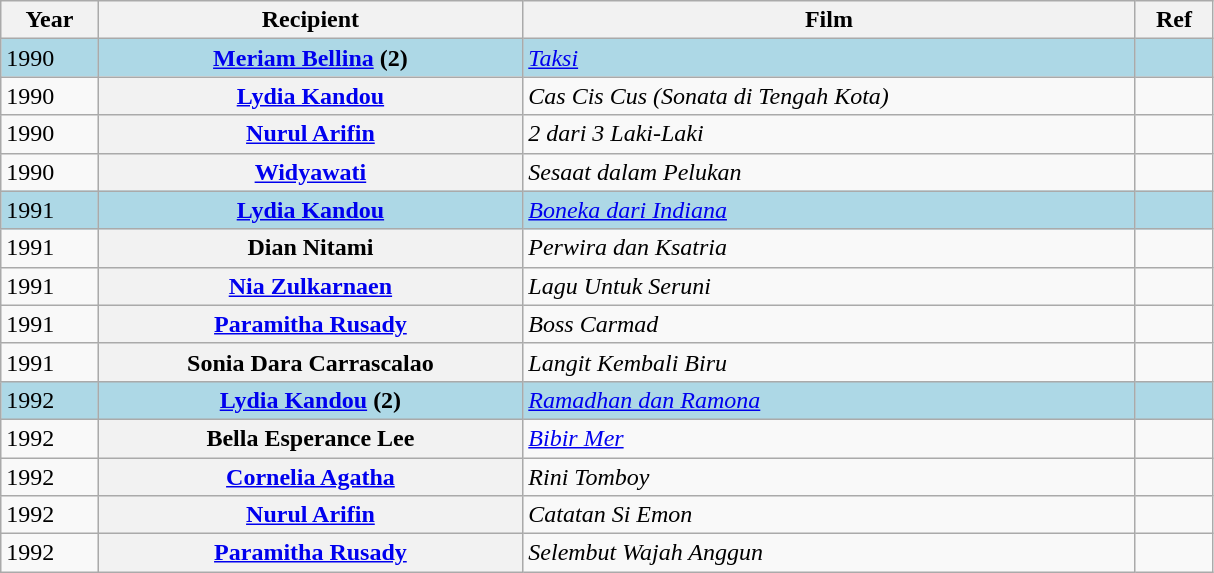<table class="wikitable plainrowheaders sortable" style="width: 64%;">
<tr>
<th scope="col">Year</th>
<th scope="col">Recipient</th>
<th scope="col">Film</th>
<th scope="col" class="unsortable">Ref</th>
</tr>
<tr>
<td style="background:lightblue;">1990</td>
<th scope="row" style="background:lightblue;"><a href='#'>Meriam Bellina</a> (2)</th>
<td style="background:lightblue;"><em><a href='#'>Taksi</a></em></td>
<td style="background:lightblue;"></td>
</tr>
<tr>
<td>1990</td>
<th scope="row"><a href='#'>Lydia Kandou</a></th>
<td><em>Cas Cis Cus (Sonata di Tengah Kota)</em></td>
<td></td>
</tr>
<tr>
<td>1990</td>
<th scope="row"><a href='#'>Nurul Arifin</a></th>
<td><em>2 dari 3 Laki-Laki</em></td>
<td></td>
</tr>
<tr>
<td>1990</td>
<th scope="row"><a href='#'>Widyawati</a></th>
<td><em>Sesaat dalam Pelukan</em></td>
<td></td>
</tr>
<tr>
<td style="background:lightblue;">1991</td>
<th scope="row" style="background:lightblue;"><a href='#'>Lydia Kandou</a></th>
<td style="background:lightblue;"><em><a href='#'>Boneka dari Indiana</a></em></td>
<td style="background:lightblue;"></td>
</tr>
<tr>
<td>1991</td>
<th scope="row">Dian Nitami</th>
<td><em>Perwira dan Ksatria</em></td>
<td></td>
</tr>
<tr>
<td>1991</td>
<th scope="row"><a href='#'>Nia Zulkarnaen</a></th>
<td><em>Lagu Untuk Seruni</em></td>
<td></td>
</tr>
<tr>
<td>1991</td>
<th scope="row"><a href='#'>Paramitha Rusady</a></th>
<td><em>Boss Carmad</em></td>
<td></td>
</tr>
<tr>
<td>1991</td>
<th scope="row">Sonia Dara Carrascalao</th>
<td><em>Langit Kembali Biru</em></td>
<td></td>
</tr>
<tr>
<td style="background:lightblue;">1992</td>
<th scope="row" style="background:lightblue;"><a href='#'>Lydia Kandou</a> (2)</th>
<td style="background:lightblue;"><em><a href='#'>Ramadhan dan Ramona</a></em></td>
<td style="background:lightblue;"></td>
</tr>
<tr>
<td>1992</td>
<th scope="row">Bella Esperance Lee</th>
<td><em><a href='#'>Bibir Mer</a></em></td>
<td></td>
</tr>
<tr>
<td>1992</td>
<th scope="row"><a href='#'>Cornelia Agatha</a></th>
<td><em>Rini Tomboy</em></td>
<td></td>
</tr>
<tr>
<td>1992</td>
<th scope="row"><a href='#'>Nurul Arifin</a></th>
<td><em>Catatan Si Emon</em></td>
<td></td>
</tr>
<tr>
<td>1992</td>
<th scope="row"><a href='#'>Paramitha Rusady</a></th>
<td><em>Selembut Wajah Anggun</em></td>
<td></td>
</tr>
</table>
